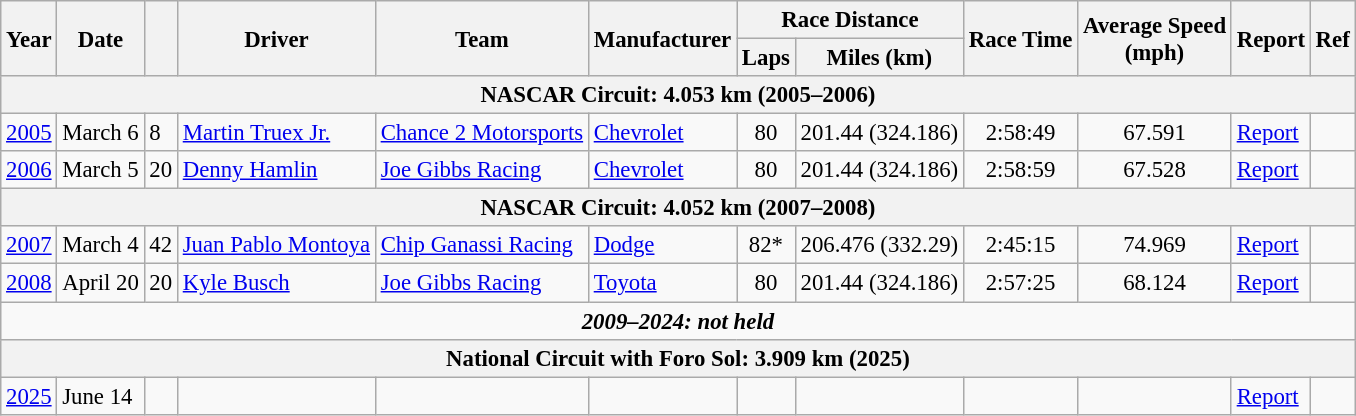<table class="wikitable" style="font-size: 95%;">
<tr>
<th rowspan="2">Year</th>
<th rowspan="2">Date</th>
<th rowspan="2"></th>
<th rowspan="2">Driver</th>
<th rowspan="2">Team</th>
<th rowspan="2">Manufacturer</th>
<th colspan="2">Race Distance</th>
<th rowspan="2">Race Time</th>
<th rowspan="2">Average Speed<br>(mph)</th>
<th rowspan="2">Report</th>
<th rowspan="2">Ref</th>
</tr>
<tr>
<th>Laps</th>
<th>Miles (km)</th>
</tr>
<tr>
<th colspan="12" align="center">NASCAR Circuit: 4.053 km (2005–2006)</th>
</tr>
<tr>
<td><a href='#'>2005</a></td>
<td>March 6</td>
<td>8</td>
<td><a href='#'>Martin Truex Jr.</a></td>
<td><a href='#'>Chance 2 Motorsports</a></td>
<td><a href='#'>Chevrolet</a></td>
<td align="center">80</td>
<td align="center">201.44 (324.186)</td>
<td align="center">2:58:49</td>
<td align="center">67.591</td>
<td><a href='#'>Report</a></td>
<td align="center"></td>
</tr>
<tr>
<td><a href='#'>2006</a></td>
<td>March 5</td>
<td>20</td>
<td><a href='#'>Denny Hamlin</a></td>
<td><a href='#'>Joe Gibbs Racing</a></td>
<td><a href='#'>Chevrolet</a></td>
<td align="center">80</td>
<td align="center">201.44 (324.186)</td>
<td align="center">2:58:59</td>
<td align="center">67.528</td>
<td><a href='#'>Report</a></td>
<td align="center"></td>
</tr>
<tr>
<th colspan="12" align="center">NASCAR Circuit: 4.052 km (2007–2008)</th>
</tr>
<tr>
<td><a href='#'>2007</a></td>
<td>March 4</td>
<td>42</td>
<td><a href='#'>Juan Pablo Montoya</a></td>
<td><a href='#'>Chip Ganassi Racing</a></td>
<td><a href='#'>Dodge</a></td>
<td align="center">82*</td>
<td align="center">206.476 (332.29)</td>
<td align="center">2:45:15</td>
<td align="center">74.969</td>
<td><a href='#'>Report</a></td>
<td align="center"></td>
</tr>
<tr>
<td><a href='#'>2008</a></td>
<td>April 20</td>
<td>20</td>
<td><a href='#'>Kyle Busch</a></td>
<td><a href='#'>Joe Gibbs Racing</a></td>
<td><a href='#'>Toyota</a></td>
<td align="center">80</td>
<td align="center">201.44 (324.186)</td>
<td align="center">2:57:25</td>
<td align="center">68.124</td>
<td><a href='#'>Report</a></td>
<td align="center"></td>
</tr>
<tr>
<td colspan="12" align="center"><strong><em>2009–2024: not held</em></strong></td>
</tr>
<tr>
<th colspan="12" align="center">National Circuit with Foro Sol: 3.909 km (2025)</th>
</tr>
<tr>
<td><a href='#'>2025</a></td>
<td>June 14</td>
<td></td>
<td></td>
<td></td>
<td></td>
<td align="center"></td>
<td align="center"></td>
<td align="center"></td>
<td align="center"></td>
<td><a href='#'>Report</a></td>
<td align="center"></td>
</tr>
</table>
